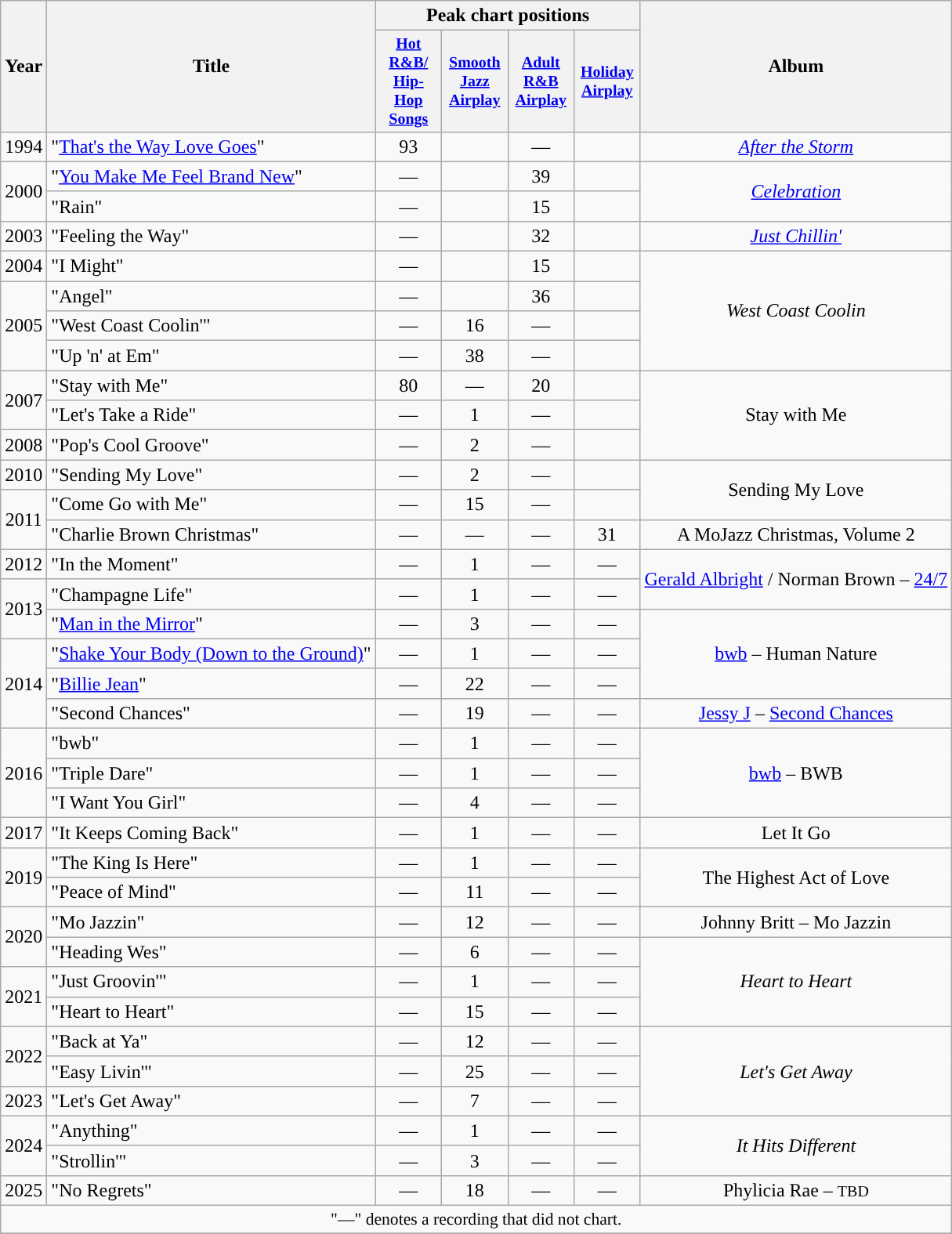<table class="wikitable" style="text-align:center";>
<tr>
<th rowspan="2">Year</th>
<th rowspan="2">Title</th>
<th colspan="4">Peak chart positions</th>
<th rowspan="2">Album</th>
</tr>
<tr style="font-size:smaller;">
<th style="width:50px;"><a href='#'>Hot R&B/<br>Hip-Hop<br>Songs</a><br></th>
<th style="width:50px;"><a href='#'>Smooth Jazz<br>Airplay</a><br></th>
<th style="width:50px;"><a href='#'>Adult R&B<br>Airplay</a><br></th>
<th style="width:50px;"><a href='#'>Holiday<br>Airplay</a><br></th>
</tr>
<tr>
<td>1994</td>
<td align="left">"<a href='#'>That's the Way Love Goes</a>"</td>
<td>93</td>
<td></td>
<td>—</td>
<td></td>
<td><em><a href='#'>After the Storm</a></em></td>
</tr>
<tr>
<td rowspan="2">2000</td>
<td align="left">"<a href='#'>You Make Me Feel Brand New</a>"</td>
<td>—</td>
<td></td>
<td>39</td>
<td></td>
<td rowspan="2"><em><a href='#'>Celebration</a></em></td>
</tr>
<tr>
<td align="left">"Rain"</td>
<td>—</td>
<td></td>
<td>15</td>
<td></td>
</tr>
<tr>
<td>2003</td>
<td align="left">"Feeling the Way"</td>
<td>—</td>
<td></td>
<td>32</td>
<td></td>
<td><em><a href='#'>Just Chillin'</a></em></td>
</tr>
<tr>
<td>2004</td>
<td align="left">"I Might"</td>
<td>—</td>
<td></td>
<td>15</td>
<td></td>
<td rowspan="4"><em>West Coast Coolin<strong></td>
</tr>
<tr>
<td rowspan="3">2005</td>
<td align="left">"Angel"</td>
<td>—</td>
<td></td>
<td>36</td>
<td></td>
</tr>
<tr>
<td align="left">"West Coast Coolin'"</td>
<td>—</td>
<td>16</td>
<td>—</td>
<td></td>
</tr>
<tr>
<td align="left">"Up 'n' at Em"</td>
<td>—</td>
<td>38</td>
<td>—</td>
<td></td>
</tr>
<tr>
<td rowspan="2">2007</td>
<td align="left">"Stay with Me"</td>
<td>80</td>
<td>—</td>
<td>20</td>
<td></td>
<td rowspan="3"></em>Stay with Me<em></td>
</tr>
<tr>
<td align="left">"Let's Take a Ride"</td>
<td>—</td>
<td>1</td>
<td>—</td>
<td></td>
</tr>
<tr>
<td>2008</td>
<td align="left">"Pop's Cool Groove"</td>
<td>—</td>
<td>2</td>
<td>—</td>
<td></td>
</tr>
<tr>
<td>2010</td>
<td align="left">"Sending My Love"</td>
<td>—</td>
<td>2</td>
<td>—</td>
<td></td>
<td rowspan="2"></em>Sending My Love<em></td>
</tr>
<tr>
<td rowspan="2">2011</td>
<td align="left">"Come Go with Me"</td>
<td>—</td>
<td>15</td>
<td>—</td>
<td></td>
</tr>
<tr>
<td align="left">"Charlie Brown Christmas"</td>
<td>—</td>
<td>—</td>
<td>—</td>
<td>31</td>
<td></em>A MoJazz Christmas, Volume 2<em></td>
</tr>
<tr>
<td>2012</td>
<td align="left">"In the Moment"<br></td>
<td>—</td>
<td>1</td>
<td>—</td>
<td>—</td>
<td rowspan="2"><a href='#'>Gerald Albright</a> / Norman Brown – </em><a href='#'>24/7</a><em></td>
</tr>
<tr>
<td rowspan="2">2013</td>
<td align="left">"Champagne Life"<br></td>
<td>—</td>
<td>1</td>
<td>—</td>
<td>—</td>
</tr>
<tr>
<td align="left">"<a href='#'>Man in the Mirror</a>"<br></td>
<td>—</td>
<td>3</td>
<td>—</td>
<td>—</td>
<td rowspan="3"><a href='#'>bwb</a> – </em>Human Nature<em></td>
</tr>
<tr>
<td rowspan="3">2014</td>
<td align="left">"<a href='#'>Shake Your Body (Down to the Ground)</a>"<br></td>
<td>—</td>
<td>1</td>
<td>—</td>
<td>—</td>
</tr>
<tr>
<td align="left">"<a href='#'>Billie Jean</a>"<br></td>
<td>—</td>
<td>22</td>
<td>—</td>
<td>—</td>
</tr>
<tr>
<td align="left">"Second Chances"<br></td>
<td>—</td>
<td>19</td>
<td>—</td>
<td>—</td>
<td><a href='#'>Jessy J</a> – </em><a href='#'>Second Chances</a><em></td>
</tr>
<tr>
<td rowspan="3">2016</td>
<td align="left">"bwb"<br></td>
<td>—</td>
<td>1</td>
<td>—</td>
<td>—</td>
<td rowspan="3"><a href='#'>bwb</a> – </em>BWB<em></td>
</tr>
<tr>
<td align="left">"Triple Dare"<br></td>
<td>—</td>
<td>1</td>
<td>—</td>
<td>—</td>
</tr>
<tr>
<td align="left">"I Want You Girl"<br></td>
<td>—</td>
<td>4</td>
<td>—</td>
<td>—</td>
</tr>
<tr>
<td>2017</td>
<td align="left">"It Keeps Coming Back"</td>
<td>—</td>
<td>1</td>
<td>—</td>
<td>—</td>
<td></em>Let It Go<em></td>
</tr>
<tr>
<td rowspan="2">2019</td>
<td align="left">"The King Is Here"</td>
<td>—</td>
<td>1</td>
<td>—</td>
<td>—</td>
<td rowspan="2"></em>The Highest Act of Love<em></td>
</tr>
<tr>
<td align="left">"Peace of Mind"</td>
<td>—</td>
<td>11</td>
<td>—</td>
<td>—</td>
</tr>
<tr>
<td rowspan="2">2020</td>
<td align="left">"Mo Jazzin"<br></td>
<td>—</td>
<td>12</td>
<td>—</td>
<td>—</td>
<td>Johnny Britt – </em>Mo Jazzin</strong></td>
</tr>
<tr>
<td align="left">"Heading Wes"</td>
<td>—</td>
<td>6</td>
<td>—</td>
<td>—</td>
<td rowspan="3"><em>Heart to Heart</em></td>
</tr>
<tr>
<td rowspan="2">2021</td>
<td align="left">"Just Groovin'"</td>
<td>—</td>
<td>1</td>
<td>—</td>
<td>—</td>
</tr>
<tr>
<td align="left">"Heart to Heart"</td>
<td>—</td>
<td>15</td>
<td>—</td>
<td>—</td>
</tr>
<tr>
<td rowspan="2">2022</td>
<td align="left">"Back at Ya"</td>
<td>—</td>
<td>12</td>
<td>—</td>
<td>—</td>
<td rowspan="3"><em>Let's Get Away</em></td>
</tr>
<tr>
<td align="left">"Easy Livin'"</td>
<td>—</td>
<td>25</td>
<td>—</td>
<td>—</td>
</tr>
<tr>
<td>2023</td>
<td align="left">"Let's Get Away"</td>
<td>—</td>
<td>7</td>
<td>—</td>
<td>—</td>
</tr>
<tr>
<td rowspan="2">2024</td>
<td align="left">"Anything"</td>
<td>—</td>
<td>1</td>
<td>—</td>
<td>—</td>
<td rowspan="2"><em>It Hits Different</em></td>
</tr>
<tr>
<td align="left">"Strollin'"<br></td>
<td>—</td>
<td>3</td>
<td>—</td>
<td>—</td>
</tr>
<tr>
<td>2025</td>
<td align="left">"No Regrets"<br></td>
<td>—</td>
<td>18</td>
<td>—</td>
<td>—</td>
<td>Phylicia Rae – <small>TBD</small></td>
</tr>
<tr>
<td colspan="7" style="font-size:90%">"—" denotes a recording that did not chart.</td>
</tr>
<tr>
</tr>
</table>
